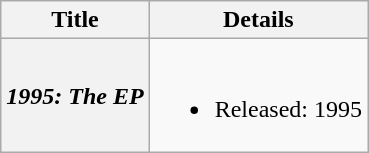<table class="wikitable plainrowheaders" style="text-align:center;" border="1">
<tr>
<th scope="col">Title</th>
<th scope="col">Details</th>
</tr>
<tr>
<th scope="row"><em>1995: The EP</em></th>
<td><br><ul><li>Released: 1995</li></ul></td>
</tr>
</table>
